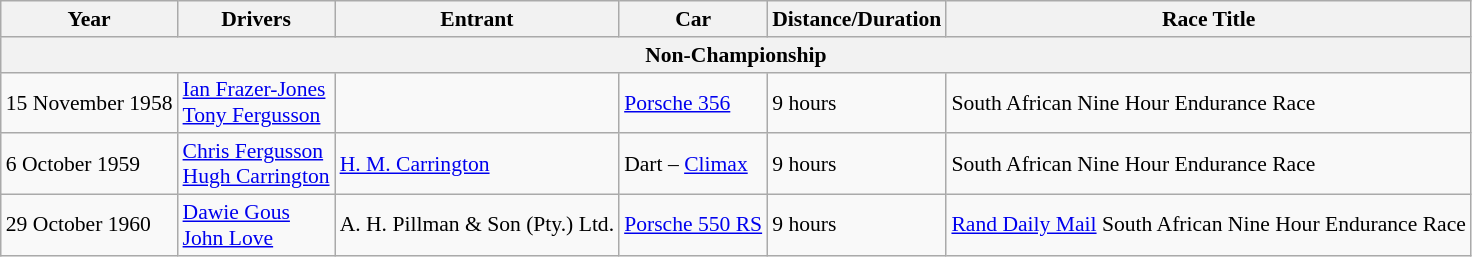<table class="wikitable" style="font-size: 90%;">
<tr>
<th>Year</th>
<th>Drivers</th>
<th>Entrant</th>
<th>Car</th>
<th>Distance/Duration</th>
<th>Race Title</th>
</tr>
<tr>
<th colspan="6">Non-Championship</th>
</tr>
<tr>
<td>15 November 1958</td>
<td> <a href='#'>Ian Frazer-Jones</a><br> <a href='#'>Tony Fergusson</a></td>
<td></td>
<td><a href='#'>Porsche 356</a></td>
<td>9 hours<br></td>
<td>South African Nine Hour Endurance Race</td>
</tr>
<tr>
<td>6 October 1959</td>
<td> <a href='#'>Chris Fergusson</a><br> <a href='#'>Hugh Carrington</a></td>
<td> <a href='#'>H. M. Carrington</a></td>
<td>Dart – <a href='#'>Climax</a></td>
<td>9 hours<br></td>
<td>South African Nine Hour Endurance Race</td>
</tr>
<tr>
<td>29 October 1960</td>
<td> <a href='#'>Dawie Gous</a><br> <a href='#'>John Love</a></td>
<td> A. H. Pillman & Son (Pty.) Ltd.</td>
<td><a href='#'>Porsche 550 RS</a></td>
<td>9 hours<br></td>
<td><a href='#'>Rand Daily Mail</a> South African Nine Hour Endurance Race</td>
</tr>
</table>
